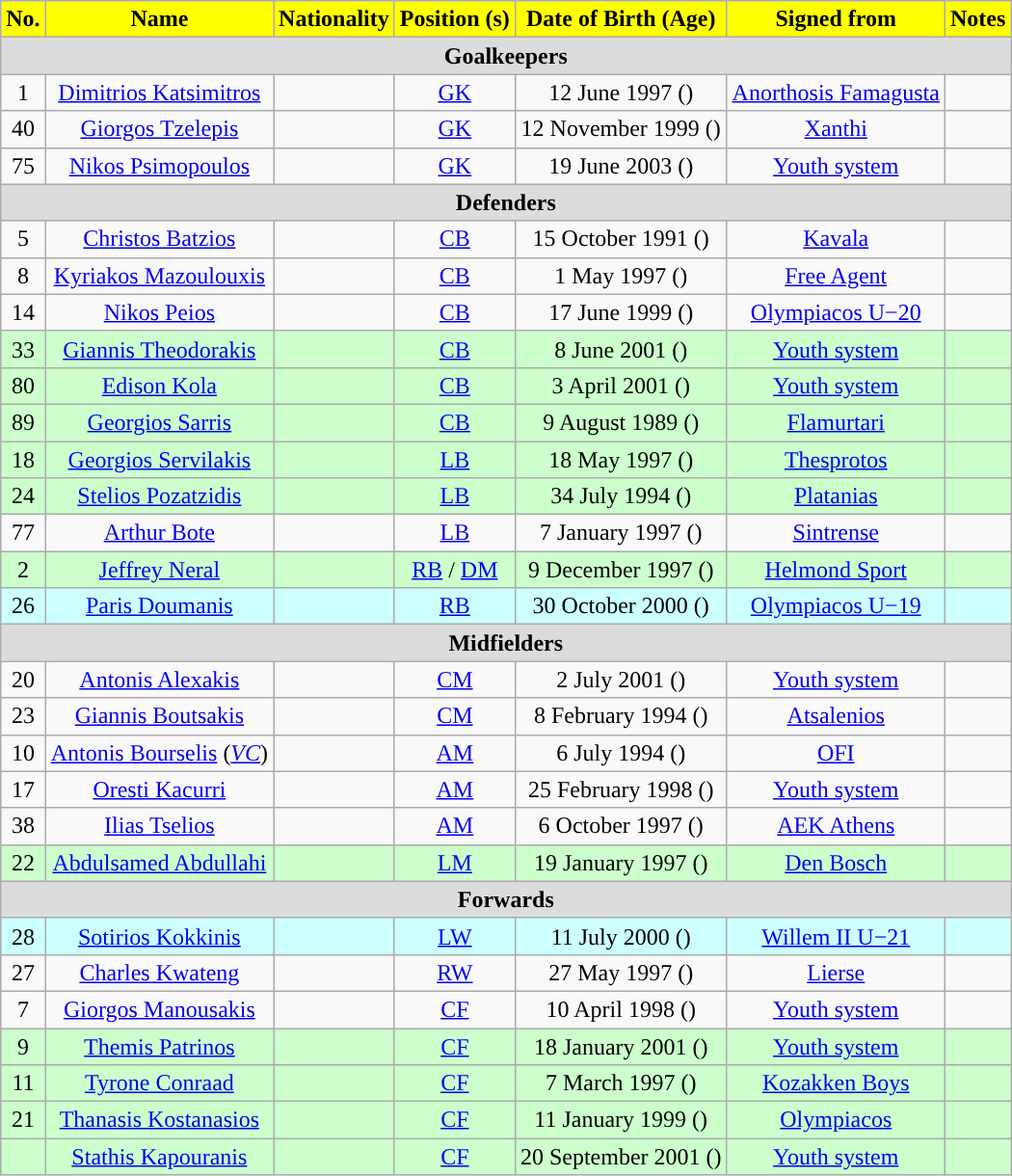<table class="wikitable" style="text-align:center;">
<tr>
<th style="background:yellow; color:black;">No.</th>
<th style="background:yellow; color:black;">Name</th>
<th style="background:yellow; color:black;">Nationality</th>
<th style="background:yellow; color:black;">Position (s)</th>
<th style="background:yellow; color:black;">Date of Birth (Age)</th>
<th style="background:yellow; color:black;">Signed from</th>
<th style="background:yellow; color:black;">Notes</th>
</tr>
<tr>
<th colspan="7" style="background:#dcdcdc;">Goalkeepers</th>
</tr>
<tr>
<td>1</td>
<td><a href='#'>Dimitrios Katsimitros</a></td>
<td></td>
<td><a href='#'>GK</a></td>
<td>12 June 1997 ()</td>
<td> <a href='#'>Anorthosis Famagusta</a></td>
<td></td>
</tr>
<tr>
<td>40</td>
<td><a href='#'>Giorgos Tzelepis</a></td>
<td></td>
<td><a href='#'>GK</a></td>
<td>12 November 1999 ()</td>
<td> <a href='#'>Xanthi</a></td>
<td></td>
</tr>
<tr>
<td>75</td>
<td><a href='#'>Nikos Psimopoulos</a></td>
<td></td>
<td><a href='#'>GK</a></td>
<td>19 June 2003 ()</td>
<td><a href='#'>Youth system</a></td>
<td></td>
</tr>
<tr>
<th colspan="7" style="background:#dcdcdc;">Defenders</th>
</tr>
<tr>
<td>5</td>
<td><a href='#'>Christos Batzios</a></td>
<td></td>
<td><a href='#'>CB</a></td>
<td>15 October 1991 ()</td>
<td> <a href='#'>Kavala</a></td>
<td></td>
</tr>
<tr>
<td>8</td>
<td><a href='#'>Kyriakos Mazoulouxis</a></td>
<td></td>
<td><a href='#'>CB</a></td>
<td>1 May 1997 ()</td>
<td><a href='#'>Free Agent</a></td>
<td></td>
</tr>
<tr>
<td>14</td>
<td><a href='#'>Nikos Peios</a></td>
<td></td>
<td><a href='#'>CB</a></td>
<td>17 June 1999 ()</td>
<td> <a href='#'>Olympiacos U−20</a></td>
<td></td>
</tr>
<tr>
<th style="background:#CCFFCC; font-weight: normal;">33</th>
<th style="background:#CCFFCC; font-weight: normal;"><a href='#'>Giannis Theodorakis</a></th>
<th style="background:#CCFFCC; font-weight: normal;"></th>
<th style="background:#CCFFCC; font-weight: normal;"><a href='#'>CB</a></th>
<th style="background:#CCFFCC; font-weight: normal;">8 June 2001 ()</th>
<th style="background:#CCFFCC; font-weight: normal;"><a href='#'>Youth system</a></th>
<th style="background:#CCFFCC; font-weight: normal;"></th>
</tr>
<tr>
<th style="background:#CCFFCC; font-weight: normal;">80</th>
<th style="background:#CCFFCC; font-weight: normal;"><a href='#'>Edison Kola</a></th>
<th style="background:#CCFFCC; font-weight: normal;"> </th>
<th style="background:#CCFFCC; font-weight: normal;"><a href='#'>CB</a></th>
<th style="background:#CCFFCC; font-weight: normal;">3 April 2001 ()</th>
<th style="background:#CCFFCC; font-weight: normal;"><a href='#'>Youth system</a></th>
<th style="background:#CCFFCC; font-weight: normal;"></th>
</tr>
<tr>
<th style="background:#CCFFCC; font-weight: normal;">89</th>
<th style="background:#CCFFCC; font-weight: normal;"><a href='#'>Georgios Sarris</a></th>
<th style="background:#CCFFCC; font-weight: normal;"></th>
<th style="background:#CCFFCC; font-weight: normal;"><a href='#'>CB</a></th>
<th style="background:#CCFFCC; font-weight: normal;">9 August 1989 ()</th>
<th style="background:#CCFFCC; font-weight: normal;"> <a href='#'>Flamurtari</a></th>
<th style="background:#CCFFCC; font-weight: normal;"></th>
</tr>
<tr>
<th style="background:#CCFFCC; font-weight: normal;">18</th>
<th style="background:#CCFFCC; font-weight: normal;"><a href='#'>Georgios Servilakis</a></th>
<th style="background:#CCFFCC; font-weight: normal;"></th>
<th style="background:#CCFFCC; font-weight: normal;"><a href='#'>LB</a></th>
<th style="background:#CCFFCC; font-weight: normal;">18 May 1997 ()</th>
<th style="background:#CCFFCC; font-weight: normal;"> <a href='#'>Thesprotos</a></th>
<th style="background:#CCFFCC; font-weight: normal;"></th>
</tr>
<tr>
<th style="background:#CCFFCC; font-weight: normal;">24</th>
<th style="background:#CCFFCC; font-weight: normal;"><a href='#'>Stelios Pozatzidis</a></th>
<th style="background:#CCFFCC; font-weight: normal;"></th>
<th style="background:#CCFFCC; font-weight: normal;"><a href='#'>LB</a></th>
<th style="background:#CCFFCC; font-weight: normal;">34 July 1994 ()</th>
<th style="background:#CCFFCC; font-weight: normal;"> <a href='#'>Platanias</a></th>
<th style="background:#CCFFCC; font-weight: normal;"></th>
</tr>
<tr>
<td>77</td>
<td><a href='#'>Arthur Bote</a></td>
<td></td>
<td><a href='#'>LB</a></td>
<td>7 January 1997 ()</td>
<td> <a href='#'>Sintrense</a></td>
<td></td>
</tr>
<tr>
<th style="background:#CCFFCC; font-weight: normal;">2</th>
<th style="background:#CCFFCC; font-weight: normal;"><a href='#'>Jeffrey Neral</a></th>
<th style="background:#CCFFCC; font-weight: normal;"></th>
<th style="background:#CCFFCC; font-weight: normal;"><a href='#'>RB</a> / <a href='#'>DM</a></th>
<th style="background:#CCFFCC; font-weight: normal;">9 December 1997 ()</th>
<th style="background:#CCFFCC; font-weight: normal;"> <a href='#'>Helmond Sport</a></th>
<th style="background:#CCFFCC; font-weight: normal;"></th>
</tr>
<tr>
<th style="background:#CCFFFF; font-weight: normal;">26</th>
<th style="background:#CCFFFF; font-weight: normal;"><a href='#'>Paris Doumanis</a></th>
<th style="background:#CCFFFF; font-weight: normal;"></th>
<th style="background:#CCFFFF; font-weight: normal;"><a href='#'>RB</a></th>
<th style="background:#CCFFFF; font-weight: normal;">30 October 2000 ()</th>
<th style="background:#CCFFFF; font-weight: normal;"> <a href='#'>Olympiacos U−19</a></th>
<th style="background:#CCFFFF; font-weight: normal;"></th>
</tr>
<tr>
<th colspan="7" style="background:#dcdcdc;">Midfielders</th>
</tr>
<tr>
<td>20</td>
<td><a href='#'>Antonis Alexakis</a></td>
<td></td>
<td><a href='#'>CM</a></td>
<td>2 July 2001 ()</td>
<td><a href='#'>Youth system</a></td>
<td></td>
</tr>
<tr>
<td>23</td>
<td><a href='#'>Giannis Boutsakis</a></td>
<td></td>
<td><a href='#'>CM</a></td>
<td>8 February 1994 ()</td>
<td> <a href='#'>Atsalenios</a></td>
<td></td>
</tr>
<tr>
<td>10</td>
<td><a href='#'>Antonis Bourselis</a> (<em><a href='#'>VC</a></em>)</td>
<td></td>
<td><a href='#'>AM</a></td>
<td>6 July 1994 ()</td>
<td> <a href='#'>OFI</a></td>
<td></td>
</tr>
<tr>
<td>17</td>
<td><a href='#'>Oresti Kacurri</a></td>
<td></td>
<td><a href='#'>AM</a></td>
<td>25 February 1998 ()</td>
<td><a href='#'>Youth system</a></td>
<td></td>
</tr>
<tr>
<td>38</td>
<td><a href='#'>Ilias Tselios</a></td>
<td></td>
<td><a href='#'>AM</a></td>
<td>6 October 1997 ()</td>
<td> <a href='#'>AEK Athens</a></td>
<td></td>
</tr>
<tr>
<th style="background:#CCFFCC; font-weight: normal;">22</th>
<th style="background:#CCFFCC; font-weight: normal;"><a href='#'>Abdulsamed Abdullahi</a></th>
<th style="background:#CCFFCC; font-weight: normal;"> </th>
<th style="background:#CCFFCC; font-weight: normal;"><a href='#'>LM</a></th>
<th style="background:#CCFFCC; font-weight: normal;">19 January 1997 ()</th>
<th style="background:#CCFFCC; font-weight: normal;"> <a href='#'>Den Bosch</a></th>
<th style="background:#CCFFCC; font-weight: normal;"></th>
</tr>
<tr>
<th colspan="7" style="background:#dcdcdc;">Forwards</th>
</tr>
<tr>
<th style="background:#CCFFFF; font-weight: normal;">28</th>
<th style="background:#CCFFFF; font-weight: normal;"><a href='#'>Sotirios Kokkinis</a></th>
<th style="background:#CCFFFF; font-weight: normal;"> </th>
<th style="background:#CCFFFF; font-weight: normal;"><a href='#'>LW</a></th>
<th style="background:#CCFFFF; font-weight: normal;">11 July 2000 ()</th>
<th style="background:#CCFFFF; font-weight: normal;"> <a href='#'>Willem II U−21</a></th>
<th style="background:#CCFFFF; font-weight: normal;"></th>
</tr>
<tr>
<td>27</td>
<td><a href='#'>Charles Kwateng</a></td>
<td> </td>
<td><a href='#'>RW</a></td>
<td>27 May 1997 ()</td>
<td> <a href='#'>Lierse</a></td>
<td></td>
</tr>
<tr>
<td>7</td>
<td><a href='#'>Giorgos Manousakis</a></td>
<td></td>
<td><a href='#'>CF</a></td>
<td>10 April 1998 ()</td>
<td><a href='#'>Youth system</a></td>
<td></td>
</tr>
<tr>
<th style="background:#CCFFCC; font-weight: normal;">9</th>
<th style="background:#CCFFCC; font-weight: normal;"><a href='#'>Themis Patrinos</a></th>
<th style="background:#CCFFCC; font-weight: normal;"></th>
<th style="background:#CCFFCC; font-weight: normal;"><a href='#'>CF</a></th>
<th style="background:#CCFFCC; font-weight: normal;">18 January 2001 ()</th>
<th style="background:#CCFFCC; font-weight: normal;"><a href='#'>Youth system</a></th>
<th style="background:#CCFFCC; font-weight: normal;"></th>
</tr>
<tr>
<th style="background:#CCFFCC; font-weight: normal;">11</th>
<th style="background:#CCFFCC; font-weight: normal;"><a href='#'>Tyrone Conraad</a></th>
<th style="background:#CCFFCC; font-weight: normal;"></th>
<th style="background:#CCFFCC; font-weight: normal;"><a href='#'>CF</a></th>
<th style="background:#CCFFCC; font-weight: normal;">7 March 1997 ()</th>
<th style="background:#CCFFCC; font-weight: normal;"> <a href='#'>Kozakken Boys</a></th>
<th style="background:#CCFFCC; font-weight: normal;"></th>
</tr>
<tr>
<th style="background:#CCFFCC; font-weight: normal;">21</th>
<th style="background:#CCFFCC; font-weight: normal;"><a href='#'>Thanasis Kostanasios</a></th>
<th style="background:#CCFFCC; font-weight: normal;"></th>
<th style="background:#CCFFCC; font-weight: normal;"><a href='#'>CF</a></th>
<th style="background:#CCFFCC; font-weight: normal;">11 January 1999 ()</th>
<th style="background:#CCFFCC; font-weight: normal;"> <a href='#'>Olympiacos</a></th>
<th style="background:#CCFFCC; font-weight: normal;"></th>
</tr>
<tr>
<th style="background:#CCFFCC; font-weight: normal;"></th>
<th style="background:#CCFFCC; font-weight: normal;"><a href='#'>Stathis Kapouranis</a></th>
<th style="background:#CCFFCC; font-weight: normal;"></th>
<th style="background:#CCFFCC; font-weight: normal;"><a href='#'>CF</a></th>
<th style="background:#CCFFCC; font-weight: normal;">20 September 2001 ()</th>
<th style="background:#CCFFCC; font-weight: normal;"><a href='#'>Youth system</a></th>
<th style="background:#CCFFCC; font-weight: normal;"></th>
</tr>
</table>
